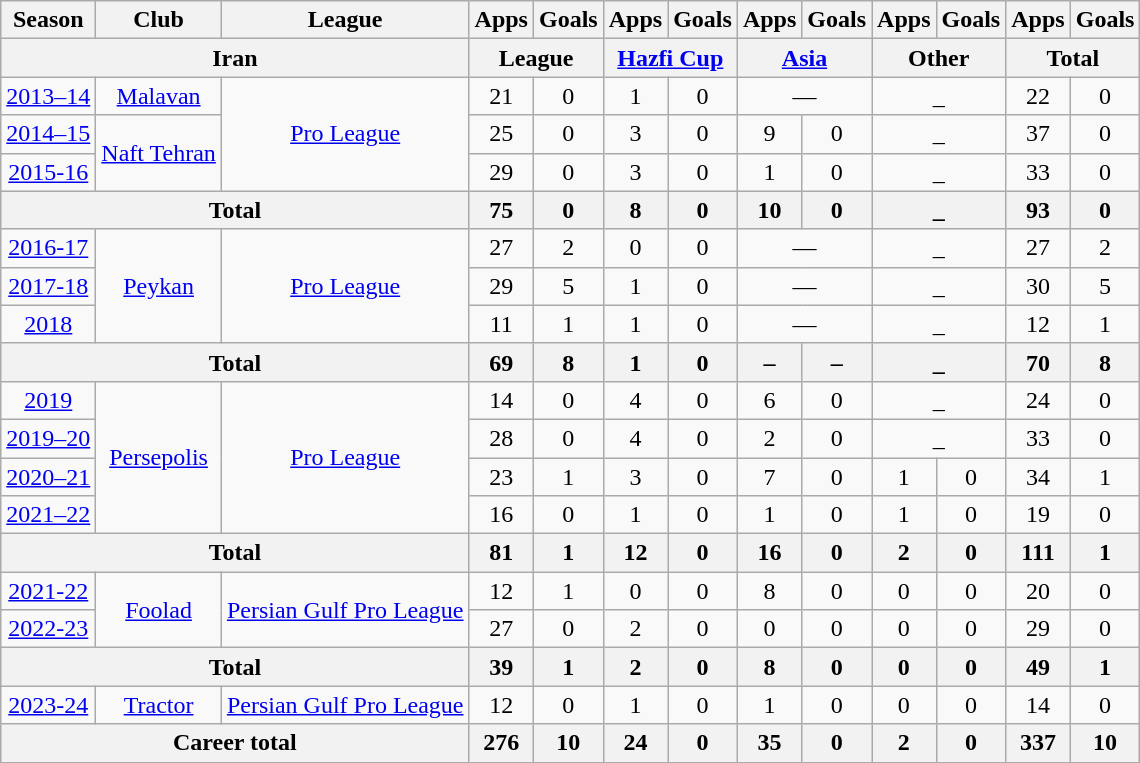<table class="wikitable" style="text-align:center">
<tr>
<th>Season</th>
<th>Club</th>
<th>League</th>
<th>Apps</th>
<th>Goals</th>
<th>Apps</th>
<th>Goals</th>
<th>Apps</th>
<th>Goals</th>
<th>Apps</th>
<th>Goals</th>
<th>Apps</th>
<th>Goals</th>
</tr>
<tr>
<th colspan="3">Iran</th>
<th colspan="2">League</th>
<th colspan="2"><a href='#'>Hazfi Cup</a></th>
<th colspan="2"><a href='#'>Asia</a></th>
<th colspan="2">Other</th>
<th colspan="2">Total</th>
</tr>
<tr>
<td><a href='#'>2013–14</a></td>
<td><a href='#'>Malavan</a></td>
<td rowspan="3"><a href='#'>Pro League</a></td>
<td>21</td>
<td>0</td>
<td>1</td>
<td>0</td>
<td colspan="2">—</td>
<td colspan="2">_</td>
<td>22</td>
<td>0</td>
</tr>
<tr>
<td><a href='#'>2014–15</a></td>
<td rowspan="2"><a href='#'>Naft Tehran</a></td>
<td>25</td>
<td>0</td>
<td>3</td>
<td>0</td>
<td>9</td>
<td>0</td>
<td colspan="2">_</td>
<td>37</td>
<td>0</td>
</tr>
<tr>
<td><a href='#'>2015-16</a></td>
<td>29</td>
<td>0</td>
<td>3</td>
<td>0</td>
<td>1</td>
<td>0</td>
<td colspan="2">_</td>
<td>33</td>
<td>0</td>
</tr>
<tr>
<th colspan="3">Total</th>
<th>75</th>
<th>0</th>
<th>8</th>
<th>0</th>
<th>10</th>
<th>0</th>
<th colspan="2">_</th>
<th>93</th>
<th>0</th>
</tr>
<tr>
<td><a href='#'>2016-17</a></td>
<td rowspan="3"><a href='#'>Peykan</a></td>
<td rowspan="3"><a href='#'>Pro League</a></td>
<td>27</td>
<td>2</td>
<td>0</td>
<td>0</td>
<td colspan="2">—</td>
<td colspan="2">_</td>
<td>27</td>
<td>2</td>
</tr>
<tr>
<td><a href='#'>2017-18</a></td>
<td>29</td>
<td>5</td>
<td>1</td>
<td>0</td>
<td colspan="2">—</td>
<td colspan="2">_</td>
<td>30</td>
<td>5</td>
</tr>
<tr>
<td><a href='#'>2018</a></td>
<td>11</td>
<td>1</td>
<td>1</td>
<td>0</td>
<td colspan="2">—</td>
<td colspan="2">_</td>
<td>12</td>
<td>1</td>
</tr>
<tr>
<th colspan="3">Total</th>
<th>69</th>
<th>8</th>
<th>1</th>
<th>0</th>
<th>–</th>
<th>–</th>
<th colspan="2">_</th>
<th>70</th>
<th>8</th>
</tr>
<tr>
<td><a href='#'>2019</a></td>
<td rowspan="4"><a href='#'>Persepolis</a></td>
<td rowspan="4"><a href='#'>Pro League</a></td>
<td>14</td>
<td>0</td>
<td>4</td>
<td>0</td>
<td>6</td>
<td>0</td>
<td colspan="2">_</td>
<td>24</td>
<td>0</td>
</tr>
<tr>
<td><a href='#'>2019–20</a></td>
<td>28</td>
<td>0</td>
<td>4</td>
<td>0</td>
<td>2</td>
<td>0</td>
<td colspan="2">_</td>
<td>33</td>
<td>0</td>
</tr>
<tr>
<td><a href='#'>2020–21</a></td>
<td>23</td>
<td>1</td>
<td>3</td>
<td>0</td>
<td>7</td>
<td>0</td>
<td>1</td>
<td>0</td>
<td>34</td>
<td>1</td>
</tr>
<tr>
<td><a href='#'>2021–22</a></td>
<td>16</td>
<td>0</td>
<td>1</td>
<td>0</td>
<td>1</td>
<td>0</td>
<td>1</td>
<td>0</td>
<td>19</td>
<td>0</td>
</tr>
<tr>
<th colspan="3">Total</th>
<th>81</th>
<th>1</th>
<th>12</th>
<th>0</th>
<th>16</th>
<th>0</th>
<th>2</th>
<th>0</th>
<th>111</th>
<th>1</th>
</tr>
<tr>
<td><a href='#'>2021-22</a></td>
<td rowspan="2"><a href='#'>Foolad</a></td>
<td rowspan="2"><a href='#'>Persian Gulf Pro League</a></td>
<td>12</td>
<td>1</td>
<td>0</td>
<td>0</td>
<td>8</td>
<td>0</td>
<td>0</td>
<td>0</td>
<td>20</td>
<td>0</td>
</tr>
<tr>
<td><a href='#'>2022-23</a></td>
<td>27</td>
<td>0</td>
<td>2</td>
<td>0</td>
<td>0</td>
<td>0</td>
<td>0</td>
<td>0</td>
<td>29</td>
<td>0</td>
</tr>
<tr>
<th colspan=3>Total</th>
<th>39</th>
<th>1</th>
<th>2</th>
<th>0</th>
<th>8</th>
<th>0</th>
<th>0</th>
<th>0</th>
<th>49</th>
<th>1</th>
</tr>
<tr>
<td><a href='#'>2023-24</a></td>
<td><a href='#'>Tractor</a></td>
<td><a href='#'>Persian Gulf Pro League</a></td>
<td>12</td>
<td>0</td>
<td>1</td>
<td>0</td>
<td>1</td>
<td>0</td>
<td>0</td>
<td>0</td>
<td>14</td>
<td>0</td>
</tr>
<tr>
<th colspan="3">Career total</th>
<th>276</th>
<th>10</th>
<th>24</th>
<th>0</th>
<th>35</th>
<th>0</th>
<th>2</th>
<th>0</th>
<th>337</th>
<th>10</th>
</tr>
</table>
